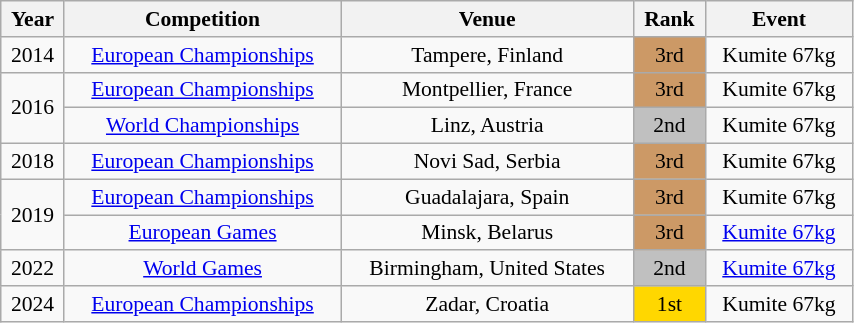<table class="wikitable sortable" width=45% style="font-size:90%; text-align:center;">
<tr>
<th>Year</th>
<th>Competition</th>
<th>Venue</th>
<th>Rank</th>
<th>Event</th>
</tr>
<tr>
<td>2014</td>
<td><a href='#'>European Championships</a></td>
<td>Tampere, Finland</td>
<td bgcolor="cc9966">3rd</td>
<td>Kumite 67kg</td>
</tr>
<tr>
<td rowspan=2>2016</td>
<td><a href='#'>European Championships</a></td>
<td>Montpellier, France</td>
<td bgcolor="cc9966">3rd</td>
<td>Kumite 67kg</td>
</tr>
<tr>
<td><a href='#'>World Championships</a></td>
<td>Linz, Austria</td>
<td bgcolor="silver">2nd</td>
<td>Kumite 67kg</td>
</tr>
<tr>
<td>2018</td>
<td><a href='#'>European Championships</a></td>
<td>Novi Sad, Serbia</td>
<td bgcolor="cc9966">3rd</td>
<td>Kumite 67kg</td>
</tr>
<tr>
<td rowspan=2>2019</td>
<td><a href='#'>European Championships</a></td>
<td>Guadalajara, Spain</td>
<td bgcolor="cc9966">3rd</td>
<td>Kumite 67kg</td>
</tr>
<tr>
<td><a href='#'>European Games</a></td>
<td>Minsk, Belarus</td>
<td bgcolor="cc9966">3rd</td>
<td><a href='#'>Kumite 67kg</a></td>
</tr>
<tr>
<td>2022</td>
<td><a href='#'>World Games</a></td>
<td>Birmingham, United States</td>
<td bgcolor="silver">2nd</td>
<td><a href='#'>Kumite 67kg</a></td>
</tr>
<tr>
<td>2024</td>
<td><a href='#'>European Championships</a></td>
<td>Zadar, Croatia</td>
<td bgcolor="gold">1st</td>
<td>Kumite 67kg</td>
</tr>
</table>
